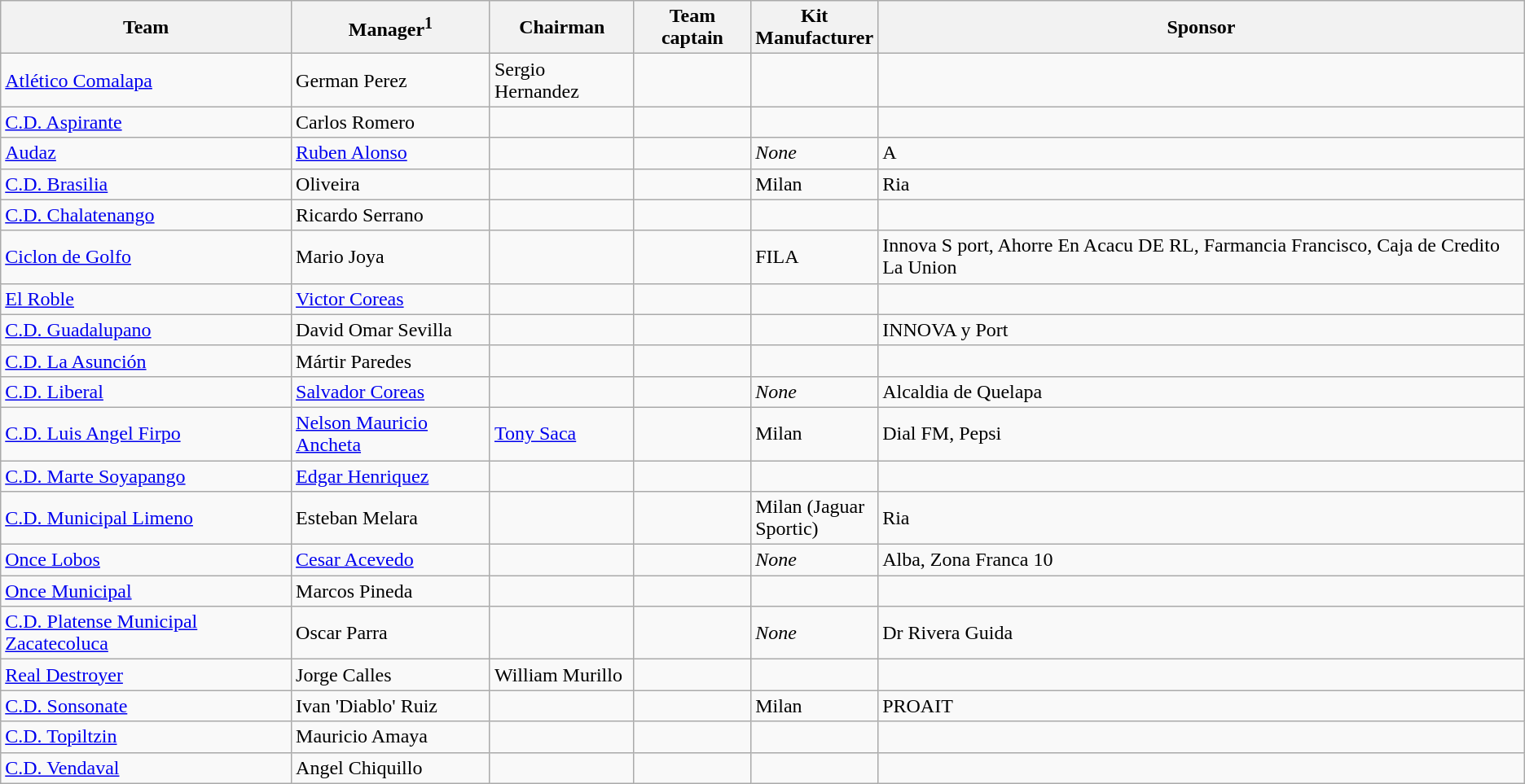<table class="wikitable sortable" style="text-align: left;">
<tr>
<th>Team</th>
<th>Manager<sup>1</sup></th>
<th>Chairman</th>
<th>Team captain</th>
<th width=40>Kit Manufacturer</th>
<th>Sponsor</th>
</tr>
<tr>
<td><a href='#'>Atlético Comalapa</a></td>
<td> German Perez</td>
<td> Sergio Hernandez</td>
<td></td>
<td></td>
<td></td>
</tr>
<tr>
<td><a href='#'>C.D. Aspirante</a></td>
<td> Carlos Romero</td>
<td></td>
<td></td>
<td></td>
<td></td>
</tr>
<tr>
<td><a href='#'>Audaz</a></td>
<td> <a href='#'>Ruben Alonso</a></td>
<td></td>
<td></td>
<td><em>None</em></td>
<td>A</td>
</tr>
<tr>
<td><a href='#'>C.D. Brasilia</a></td>
<td> Oliveira</td>
<td></td>
<td></td>
<td>Milan</td>
<td>Ria</td>
</tr>
<tr>
<td><a href='#'>C.D. Chalatenango</a></td>
<td> Ricardo Serrano</td>
<td></td>
<td></td>
<td></td>
<td></td>
</tr>
<tr>
<td><a href='#'>Ciclon de Golfo</a></td>
<td> Mario Joya</td>
<td></td>
<td></td>
<td>FILA</td>
<td>Innova S port, Ahorre En Acacu DE RL, Farmancia Francisco, Caja de Credito La Union</td>
</tr>
<tr>
<td><a href='#'>El Roble</a></td>
<td> <a href='#'>Victor Coreas</a></td>
<td></td>
<td></td>
<td></td>
<td></td>
</tr>
<tr>
<td><a href='#'>C.D. Guadalupano</a></td>
<td> David Omar Sevilla</td>
<td></td>
<td></td>
<td></td>
<td>INNOVA y Port</td>
</tr>
<tr>
<td><a href='#'>C.D. La Asunción</a></td>
<td> Mártir Paredes</td>
<td></td>
<td></td>
<td></td>
<td></td>
</tr>
<tr>
<td><a href='#'>C.D. Liberal</a></td>
<td> <a href='#'>Salvador Coreas</a></td>
<td></td>
<td></td>
<td><em>None</em></td>
<td>Alcaldia de Quelapa</td>
</tr>
<tr>
<td><a href='#'>C.D. Luis Angel Firpo</a></td>
<td> <a href='#'>Nelson Mauricio Ancheta</a></td>
<td> <a href='#'>Tony Saca</a></td>
<td></td>
<td>Milan</td>
<td>Dial FM, Pepsi</td>
</tr>
<tr>
<td><a href='#'>C.D. Marte Soyapango</a></td>
<td> <a href='#'>Edgar Henriquez</a></td>
<td></td>
<td></td>
<td></td>
<td></td>
</tr>
<tr>
<td><a href='#'>C.D. Municipal Limeno</a></td>
<td> Esteban Melara</td>
<td></td>
<td></td>
<td>Milan (Jaguar Sportic)</td>
<td>Ria</td>
</tr>
<tr>
<td><a href='#'>Once Lobos</a></td>
<td> <a href='#'>Cesar Acevedo</a></td>
<td></td>
<td></td>
<td><em>None</em></td>
<td>Alba, Zona Franca 10</td>
</tr>
<tr>
<td><a href='#'>Once Municipal</a></td>
<td> Marcos Pineda</td>
<td></td>
<td></td>
<td></td>
<td></td>
</tr>
<tr>
<td><a href='#'>C.D. Platense Municipal Zacatecoluca</a></td>
<td> Oscar Parra</td>
<td></td>
<td></td>
<td><em>None</em></td>
<td>Dr Rivera Guida</td>
</tr>
<tr>
<td><a href='#'>Real Destroyer</a></td>
<td> Jorge Calles</td>
<td> William Murillo</td>
<td></td>
<td></td>
<td></td>
</tr>
<tr>
<td><a href='#'>C.D. Sonsonate</a></td>
<td> Ivan 'Diablo' Ruiz</td>
<td></td>
<td></td>
<td>Milan</td>
<td>PROAIT</td>
</tr>
<tr>
<td><a href='#'>C.D. Topiltzin</a></td>
<td> Mauricio Amaya</td>
<td></td>
<td></td>
<td></td>
<td></td>
</tr>
<tr>
<td><a href='#'>C.D. Vendaval</a></td>
<td> Angel Chiquillo</td>
<td></td>
<td></td>
<td></td>
<td></td>
</tr>
</table>
